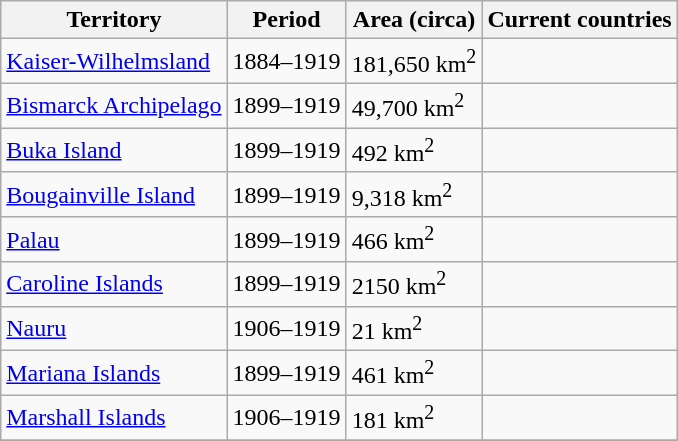<table class="wikitable">
<tr>
<th>Territory</th>
<th>Period</th>
<th>Area (circa)</th>
<th>Current countries</th>
</tr>
<tr>
<td><a href='#'>Kaiser-Wilhelmsland</a></td>
<td>1884–1919</td>
<td>181,650 km<sup>2</sup></td>
<td></td>
</tr>
<tr>
<td><a href='#'>Bismarck Archipelago</a></td>
<td>1899–1919</td>
<td>49,700 km<sup>2</sup></td>
<td></td>
</tr>
<tr>
<td><a href='#'>Buka Island</a></td>
<td>1899–1919</td>
<td>492 km<sup>2</sup></td>
<td></td>
</tr>
<tr>
<td><a href='#'>Bougainville Island</a></td>
<td>1899–1919</td>
<td>9,318 km<sup>2</sup></td>
<td></td>
</tr>
<tr>
<td><a href='#'>Palau</a></td>
<td>1899–1919</td>
<td>466 km<sup>2</sup></td>
<td></td>
</tr>
<tr>
<td><a href='#'>Caroline Islands</a></td>
<td>1899–1919</td>
<td>2150 km<sup>2</sup></td>
<td><br></td>
</tr>
<tr>
<td><a href='#'>Nauru</a></td>
<td>1906–1919</td>
<td>21 km<sup>2</sup></td>
<td></td>
</tr>
<tr>
<td><a href='#'>Mariana Islands</a></td>
<td>1899–1919</td>
<td>461 km<sup>2</sup></td>
<td></td>
</tr>
<tr>
<td><a href='#'>Marshall Islands</a></td>
<td>1906–1919</td>
<td>181 km<sup>2</sup></td>
<td></td>
</tr>
<tr>
</tr>
</table>
